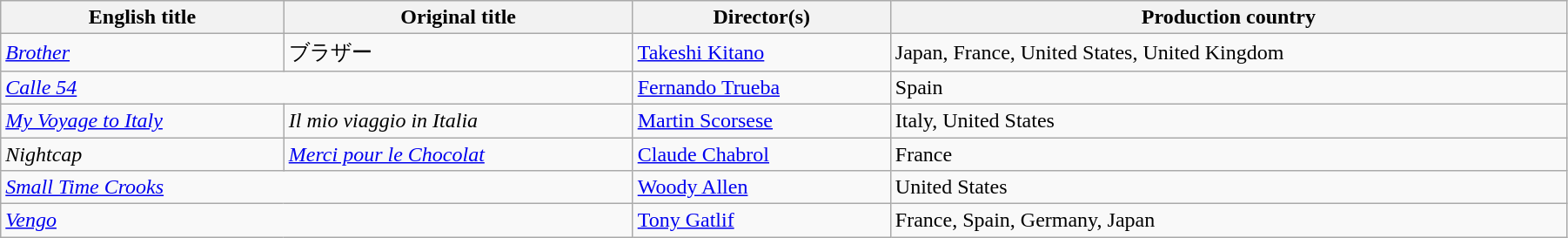<table class="wikitable" width="95%">
<tr>
<th>English title</th>
<th>Original title</th>
<th>Director(s)</th>
<th>Production country</th>
</tr>
<tr>
<td><em><a href='#'>Brother</a></em></td>
<td>ブラザー</td>
<td><a href='#'>Takeshi Kitano</a></td>
<td>Japan, France, United States, United Kingdom</td>
</tr>
<tr>
<td colspan=2><em><a href='#'>Calle 54</a></em></td>
<td><a href='#'>Fernando Trueba</a></td>
<td>Spain</td>
</tr>
<tr>
<td><em><a href='#'>My Voyage to Italy</a></em></td>
<td><em>Il mio viaggio in Italia</em></td>
<td><a href='#'>Martin Scorsese</a></td>
<td>Italy, United States</td>
</tr>
<tr>
<td><em>Nightcap</em></td>
<td><em><a href='#'>Merci pour le Chocolat</a></em></td>
<td><a href='#'>Claude Chabrol</a></td>
<td>France</td>
</tr>
<tr>
<td colspan=2><em><a href='#'>Small Time Crooks</a></em></td>
<td><a href='#'>Woody Allen</a></td>
<td>United States</td>
</tr>
<tr>
<td colspan=2><em><a href='#'>Vengo</a></em></td>
<td><a href='#'>Tony Gatlif</a></td>
<td>France, Spain, Germany, Japan</td>
</tr>
</table>
